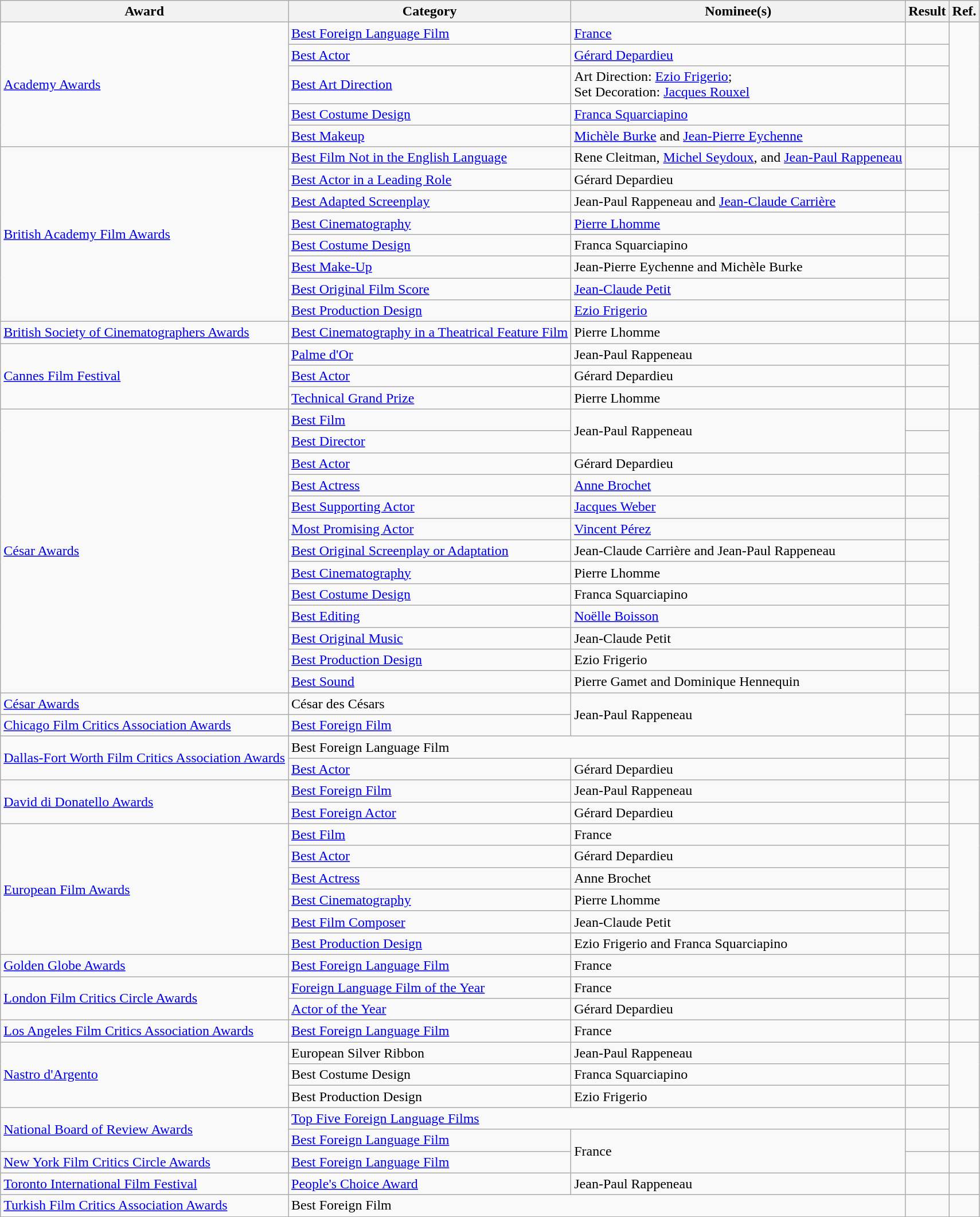<table class="wikitable plainrowheaders">
<tr>
<th>Award</th>
<th>Category</th>
<th>Nominee(s)</th>
<th>Result</th>
<th>Ref.</th>
</tr>
<tr>
<td rowspan="5"><a href='#'>Academy Awards</a></td>
<td><a href='#'>Best Foreign Language Film</a></td>
<td><a href='#'>France</a></td>
<td></td>
<td align="center" rowspan="5"></td>
</tr>
<tr>
<td><a href='#'>Best Actor</a></td>
<td><a href='#'>Gérard Depardieu</a></td>
<td></td>
</tr>
<tr>
<td><a href='#'>Best Art Direction</a></td>
<td>Art Direction: <a href='#'>Ezio Frigerio</a>; <br> Set Decoration: <a href='#'>Jacques Rouxel</a></td>
<td></td>
</tr>
<tr>
<td><a href='#'>Best Costume Design</a></td>
<td><a href='#'>Franca Squarciapino</a></td>
<td></td>
</tr>
<tr>
<td><a href='#'>Best Makeup</a></td>
<td><a href='#'>Michèle Burke</a> and <a href='#'>Jean-Pierre Eychenne</a></td>
<td></td>
</tr>
<tr>
<td rowspan="8"><a href='#'>British Academy Film Awards</a></td>
<td><a href='#'>Best Film Not in the English Language</a></td>
<td>Rene Cleitman, <a href='#'>Michel Seydoux</a>, and <a href='#'>Jean-Paul Rappeneau</a></td>
<td></td>
<td align="center" rowspan="8"></td>
</tr>
<tr>
<td><a href='#'>Best Actor in a Leading Role</a></td>
<td>Gérard Depardieu</td>
<td></td>
</tr>
<tr>
<td><a href='#'>Best Adapted Screenplay</a></td>
<td>Jean-Paul Rappeneau and <a href='#'>Jean-Claude Carrière</a></td>
<td></td>
</tr>
<tr>
<td><a href='#'>Best Cinematography</a></td>
<td><a href='#'>Pierre Lhomme</a></td>
<td></td>
</tr>
<tr>
<td><a href='#'>Best Costume Design</a></td>
<td>Franca Squarciapino</td>
<td></td>
</tr>
<tr>
<td><a href='#'>Best Make-Up</a></td>
<td>Jean-Pierre Eychenne and Michèle Burke</td>
<td></td>
</tr>
<tr>
<td><a href='#'>Best Original Film Score</a></td>
<td><a href='#'>Jean-Claude Petit</a></td>
<td></td>
</tr>
<tr>
<td><a href='#'>Best Production Design</a></td>
<td><a href='#'>Ezio Frigerio</a></td>
<td></td>
</tr>
<tr>
<td><a href='#'>British Society of Cinematographers Awards</a></td>
<td><a href='#'>Best Cinematography in a Theatrical Feature Film</a></td>
<td>Pierre Lhomme</td>
<td></td>
<td align="center"></td>
</tr>
<tr>
<td rowspan="3"><a href='#'>Cannes Film Festival</a></td>
<td><a href='#'>Palme d'Or</a></td>
<td>Jean-Paul Rappeneau</td>
<td></td>
<td align="center" rowspan="3"></td>
</tr>
<tr>
<td><a href='#'>Best Actor</a></td>
<td>Gérard Depardieu</td>
<td></td>
</tr>
<tr>
<td><a href='#'>Technical Grand Prize</a></td>
<td>Pierre Lhomme</td>
<td></td>
</tr>
<tr>
<td rowspan="13"><a href='#'>César Awards</a> </td>
<td><a href='#'>Best Film</a></td>
<td rowspan="2">Jean-Paul Rappeneau</td>
<td></td>
<td align="center" rowspan="13"></td>
</tr>
<tr>
<td><a href='#'>Best Director</a></td>
<td></td>
</tr>
<tr>
<td><a href='#'>Best Actor</a></td>
<td>Gérard Depardieu</td>
<td></td>
</tr>
<tr>
<td><a href='#'>Best Actress</a></td>
<td><a href='#'>Anne Brochet</a></td>
<td></td>
</tr>
<tr>
<td><a href='#'>Best Supporting Actor</a></td>
<td><a href='#'>Jacques Weber</a></td>
<td></td>
</tr>
<tr>
<td><a href='#'>Most Promising Actor</a></td>
<td><a href='#'>Vincent Pérez</a></td>
<td></td>
</tr>
<tr>
<td><a href='#'>Best Original Screenplay or Adaptation</a></td>
<td>Jean-Claude Carrière and Jean-Paul Rappeneau</td>
<td></td>
</tr>
<tr>
<td><a href='#'>Best Cinematography</a></td>
<td>Pierre Lhomme</td>
<td></td>
</tr>
<tr>
<td><a href='#'>Best Costume Design</a></td>
<td>Franca Squarciapino</td>
<td></td>
</tr>
<tr>
<td><a href='#'>Best Editing</a></td>
<td><a href='#'>Noëlle Boisson</a></td>
<td></td>
</tr>
<tr>
<td><a href='#'>Best Original Music</a></td>
<td>Jean-Claude Petit</td>
<td></td>
</tr>
<tr>
<td><a href='#'>Best Production Design</a></td>
<td>Ezio Frigerio</td>
<td></td>
</tr>
<tr>
<td><a href='#'>Best Sound</a></td>
<td>Pierre Gamet and Dominique Hennequin</td>
<td></td>
</tr>
<tr>
<td><a href='#'>César Awards</a> </td>
<td>César des Césars</td>
<td rowspan="2">Jean-Paul Rappeneau</td>
<td></td>
<td align="center"></td>
</tr>
<tr>
<td><a href='#'>Chicago Film Critics Association Awards</a></td>
<td><a href='#'>Best Foreign Film</a></td>
<td></td>
<td align="center"></td>
</tr>
<tr>
<td rowspan="2"><a href='#'>Dallas-Fort Worth Film Critics Association Awards</a></td>
<td colspan="2">Best Foreign Language Film</td>
<td></td>
<td align="center" rowspan="2"></td>
</tr>
<tr>
<td><a href='#'>Best Actor</a></td>
<td>Gérard Depardieu</td>
<td></td>
</tr>
<tr>
<td rowspan="2"><a href='#'>David di Donatello Awards</a></td>
<td><a href='#'>Best Foreign Film</a></td>
<td>Jean-Paul Rappeneau</td>
<td></td>
<td align="center" rowspan="2"></td>
</tr>
<tr>
<td><a href='#'>Best Foreign Actor</a></td>
<td>Gérard Depardieu</td>
<td></td>
</tr>
<tr>
<td rowspan="6"><a href='#'>European Film Awards</a></td>
<td><a href='#'>Best Film</a></td>
<td>France</td>
<td></td>
<td align="center" rowspan="6"></td>
</tr>
<tr>
<td><a href='#'>Best Actor</a></td>
<td>Gérard Depardieu</td>
<td></td>
</tr>
<tr>
<td><a href='#'>Best Actress</a></td>
<td>Anne Brochet</td>
<td></td>
</tr>
<tr>
<td><a href='#'>Best Cinematography</a></td>
<td>Pierre Lhomme</td>
<td></td>
</tr>
<tr>
<td><a href='#'>Best Film Composer</a></td>
<td>Jean-Claude Petit</td>
<td></td>
</tr>
<tr>
<td><a href='#'>Best Production Design</a></td>
<td>Ezio Frigerio and Franca Squarciapino</td>
<td></td>
</tr>
<tr>
<td><a href='#'>Golden Globe Awards</a></td>
<td><a href='#'>Best Foreign Language Film</a></td>
<td>France</td>
<td></td>
<td align="center"></td>
</tr>
<tr>
<td rowspan="2"><a href='#'>London Film Critics Circle Awards</a></td>
<td><a href='#'>Foreign Language Film of the Year</a></td>
<td>France</td>
<td></td>
<td align="center" rowspan="2"></td>
</tr>
<tr>
<td><a href='#'>Actor of the Year</a></td>
<td>Gérard Depardieu</td>
<td></td>
</tr>
<tr>
<td><a href='#'>Los Angeles Film Critics Association Awards</a></td>
<td><a href='#'>Best Foreign Language Film</a></td>
<td>France</td>
<td></td>
<td align="center"></td>
</tr>
<tr>
<td rowspan="3"><a href='#'>Nastro d'Argento</a></td>
<td>European Silver Ribbon</td>
<td>Jean-Paul Rappeneau</td>
<td></td>
<td align="center" rowspan="3"></td>
</tr>
<tr>
<td>Best Costume Design</td>
<td>Franca Squarciapino</td>
<td></td>
</tr>
<tr>
<td>Best Production Design</td>
<td>Ezio Frigerio</td>
<td></td>
</tr>
<tr>
<td rowspan="2"><a href='#'>National Board of Review Awards</a></td>
<td colspan="2"><a href='#'>Top Five Foreign Language Films</a></td>
<td></td>
<td align="center" rowspan="2"></td>
</tr>
<tr>
<td><a href='#'>Best Foreign Language Film</a></td>
<td rowspan="2">France</td>
<td></td>
</tr>
<tr>
<td><a href='#'>New York Film Critics Circle Awards</a></td>
<td><a href='#'>Best Foreign Language Film</a></td>
<td></td>
<td align="center"></td>
</tr>
<tr>
<td><a href='#'>Toronto International Film Festival</a></td>
<td><a href='#'>People's Choice Award</a></td>
<td>Jean-Paul Rappeneau</td>
<td></td>
<td align="center"></td>
</tr>
<tr>
<td><a href='#'>Turkish Film Critics Association Awards</a></td>
<td colspan="2">Best Foreign Film</td>
<td></td>
<td align="center"></td>
</tr>
</table>
